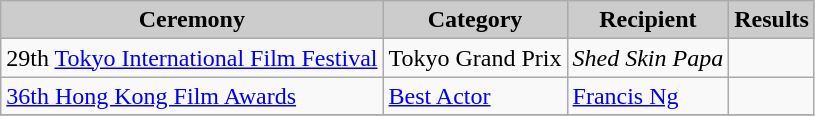<table class="wikitable">
<tr style="background:#ccc; text-align:center;">
<th style="background:#ccc">Ceremony</th>
<th style="background:#ccc">Category</th>
<th style="background:#ccc">Recipient</th>
<th style="background:#ccc">Results</th>
</tr>
<tr>
<td>29th <a href='#'>Tokyo International Film Festival</a></td>
<td>Tokyo Grand Prix</td>
<td><em>Shed Skin Papa</em></td>
<td></td>
</tr>
<tr>
<td><a href='#'>36th Hong Kong Film Awards</a></td>
<td><a href='#'>Best Actor</a></td>
<td><a href='#'>Francis Ng</a></td>
<td></td>
</tr>
<tr>
</tr>
</table>
